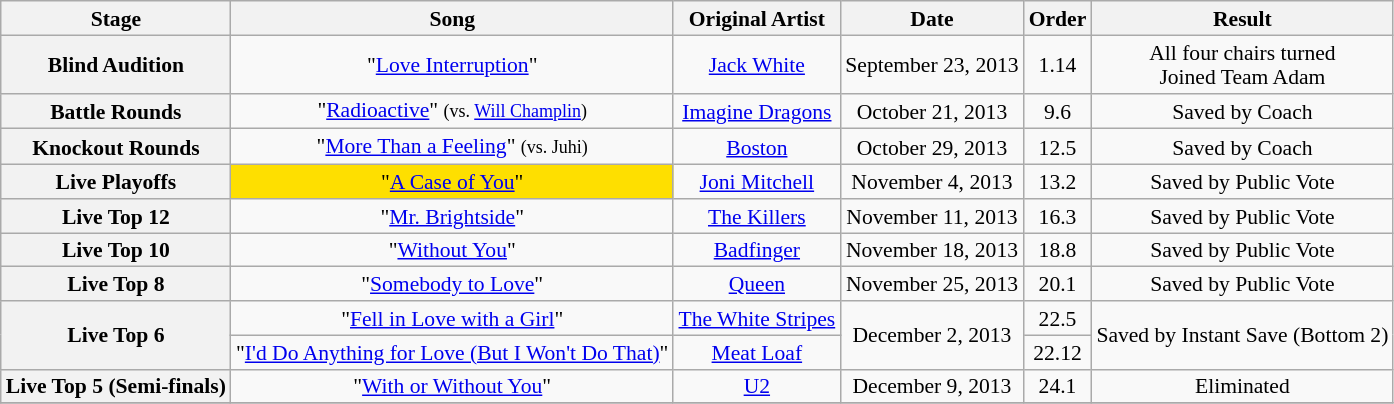<table class="wikitable" style="text-align:center; font-size:90%; line-height:16px;">
<tr>
<th scope="col">Stage</th>
<th scope="col">Song</th>
<th scope="col">Original Artist</th>
<th scope="col">Date</th>
<th scope="col">Order</th>
<th scope="col">Result</th>
</tr>
<tr>
<th scope="row">Blind Audition</th>
<td>"<a href='#'>Love Interruption</a>"</td>
<td><a href='#'>Jack White</a></td>
<td>September 23, 2013</td>
<td>1.14</td>
<td>All four chairs turned<br>Joined Team Adam</td>
</tr>
<tr>
<th scope="row">Battle Rounds</th>
<td>"<a href='#'>Radioactive</a>" <small>(vs. <a href='#'>Will Champlin</a>)</small></td>
<td><a href='#'>Imagine Dragons</a></td>
<td>October 21, 2013</td>
<td>9.6</td>
<td>Saved by Coach</td>
</tr>
<tr>
<th scope="row">Knockout Rounds</th>
<td>"<a href='#'>More Than a Feeling</a>" <small>(vs. Juhi)</small></td>
<td><a href='#'>Boston</a></td>
<td>October 29, 2013</td>
<td>12.5</td>
<td>Saved by Coach</td>
</tr>
<tr>
<th scope="row">Live Playoffs</th>
<td style="background:#FEDF00;">"<a href='#'>A Case of You</a>"</td>
<td><a href='#'>Joni Mitchell</a></td>
<td>November 4, 2013</td>
<td>13.2</td>
<td>Saved by Public Vote</td>
</tr>
<tr>
<th scope="row">Live Top 12</th>
<td>"<a href='#'>Mr. Brightside</a>"</td>
<td><a href='#'>The Killers</a></td>
<td>November 11, 2013</td>
<td>16.3</td>
<td>Saved by Public Vote</td>
</tr>
<tr>
<th scope="row">Live Top 10</th>
<td>"<a href='#'>Without You</a>"</td>
<td><a href='#'>Badfinger</a></td>
<td>November 18, 2013</td>
<td>18.8</td>
<td>Saved by Public Vote</td>
</tr>
<tr>
<th scope="row">Live Top 8</th>
<td>"<a href='#'>Somebody to Love</a>"</td>
<td><a href='#'>Queen</a></td>
<td>November 25, 2013</td>
<td>20.1</td>
<td>Saved by Public Vote</td>
</tr>
<tr>
<th scope="row" rowspan="2">Live Top 6</th>
<td>"<a href='#'>Fell in Love with a Girl</a>"</td>
<td><a href='#'>The White Stripes</a></td>
<td rowspan="2">December 2, 2013</td>
<td>22.5</td>
<td rowspan="2">Saved by Instant Save (Bottom 2)</td>
</tr>
<tr>
<td>"<a href='#'>I'd Do Anything for Love (But I Won't Do That)</a>"</td>
<td><a href='#'>Meat Loaf</a></td>
<td>22.12</td>
</tr>
<tr>
<th scope="row">Live Top 5 (Semi-finals)</th>
<td>"<a href='#'>With or Without You</a>"</td>
<td><a href='#'>U2</a></td>
<td>December 9, 2013</td>
<td>24.1</td>
<td>Eliminated</td>
</tr>
<tr>
</tr>
</table>
